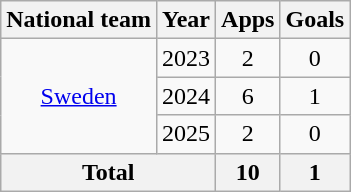<table class="wikitable" style="text-align:center">
<tr>
<th>National team</th>
<th>Year</th>
<th>Apps</th>
<th>Goals</th>
</tr>
<tr>
<td rowspan="3"><a href='#'>Sweden</a></td>
<td>2023</td>
<td>2</td>
<td>0</td>
</tr>
<tr>
<td>2024</td>
<td>6</td>
<td>1</td>
</tr>
<tr>
<td>2025</td>
<td>2</td>
<td>0</td>
</tr>
<tr>
<th colspan="2">Total</th>
<th>10</th>
<th>1</th>
</tr>
</table>
